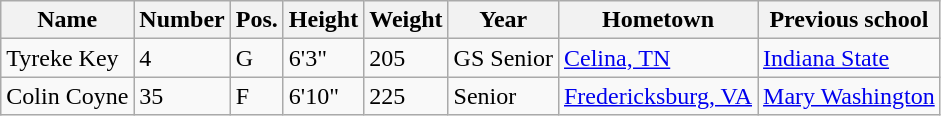<table class="wikitable sortable" border="1">
<tr>
<th>Name</th>
<th>Number</th>
<th>Pos.</th>
<th>Height</th>
<th>Weight</th>
<th>Year</th>
<th>Hometown</th>
<th class="unsortable">Previous school</th>
</tr>
<tr>
<td>Tyreke Key</td>
<td>4</td>
<td>G</td>
<td>6'3"</td>
<td>205</td>
<td>GS Senior</td>
<td><a href='#'>Celina, TN</a></td>
<td><a href='#'>Indiana State</a></td>
</tr>
<tr>
<td>Colin Coyne</td>
<td>35</td>
<td>F</td>
<td>6'10"</td>
<td>225</td>
<td>Senior</td>
<td><a href='#'>Fredericksburg, VA</a></td>
<td><a href='#'>Mary Washington</a></td>
</tr>
</table>
